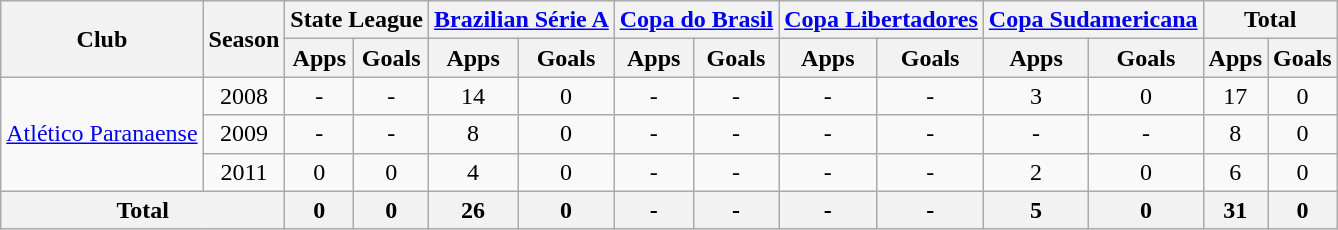<table class="wikitable" style="text-align: center;">
<tr>
<th rowspan="2">Club</th>
<th rowspan="2">Season</th>
<th colspan="2">State League</th>
<th colspan="2"><a href='#'>Brazilian Série A</a></th>
<th colspan="2"><a href='#'>Copa do Brasil</a></th>
<th colspan="2"><a href='#'>Copa Libertadores</a></th>
<th colspan="2"><a href='#'>Copa Sudamericana</a></th>
<th colspan="2">Total</th>
</tr>
<tr>
<th>Apps</th>
<th>Goals</th>
<th>Apps</th>
<th>Goals</th>
<th>Apps</th>
<th>Goals</th>
<th>Apps</th>
<th>Goals</th>
<th>Apps</th>
<th>Goals</th>
<th>Apps</th>
<th>Goals</th>
</tr>
<tr>
<td rowspan="3" valign="center"><a href='#'>Atlético Paranaense</a></td>
<td>2008</td>
<td>-</td>
<td>-</td>
<td>14</td>
<td>0</td>
<td>-</td>
<td>-</td>
<td>-</td>
<td>-</td>
<td>3</td>
<td>0</td>
<td>17</td>
<td>0</td>
</tr>
<tr>
<td>2009</td>
<td>-</td>
<td>-</td>
<td>8</td>
<td>0</td>
<td>-</td>
<td>-</td>
<td>-</td>
<td>-</td>
<td>-</td>
<td>-</td>
<td>8</td>
<td>0</td>
</tr>
<tr>
<td>2011</td>
<td>0</td>
<td>0</td>
<td>4</td>
<td>0</td>
<td>-</td>
<td>-</td>
<td>-</td>
<td>-</td>
<td>2</td>
<td>0</td>
<td>6</td>
<td>0</td>
</tr>
<tr>
<th colspan="2"><strong>Total</strong></th>
<th>0</th>
<th>0</th>
<th>26</th>
<th>0</th>
<th>-</th>
<th>-</th>
<th>-</th>
<th>-</th>
<th>5</th>
<th>0</th>
<th>31</th>
<th>0</th>
</tr>
</table>
